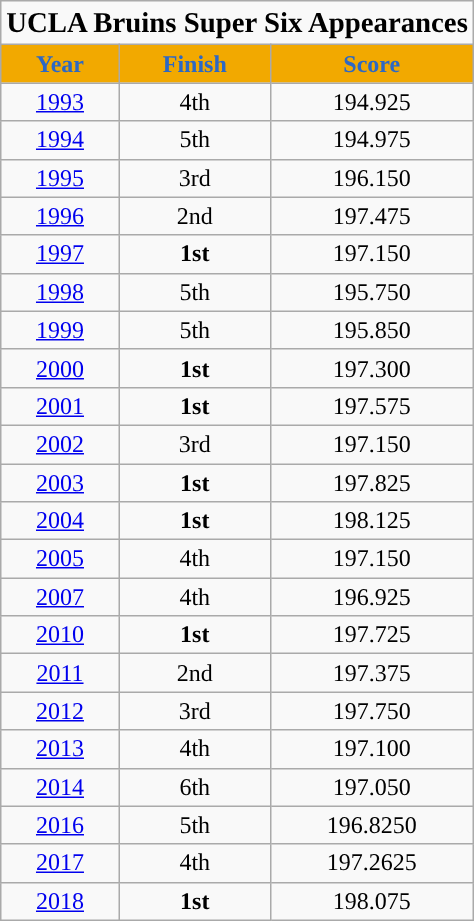<table style="margin: 1em auto 1em auto" class="wikitable">
<tr>
<td colspan=3 align=center><big><span><strong>UCLA Bruins Super Six Appearances</strong></span></big></td>
</tr>
<tr align="center" valign="top">
<th style="background:#F2A900; color:#2D68C4; text-align:center">Year</th>
<th style="background:#F2A900; color:#2D68C4; text-align:center">Finish</th>
<th style="background:#F2A900; color:#2D68C4; text-align:center">Score</th>
</tr>
<tr align="center" valign="top">
<td><a href='#'>1993</a></td>
<td>4th</td>
<td>194.925</td>
</tr>
<tr align="center" valign="top">
<td><a href='#'>1994</a></td>
<td>5th</td>
<td>194.975</td>
</tr>
<tr align="center" valign="top">
<td><a href='#'>1995</a></td>
<td>3rd</td>
<td>196.150</td>
</tr>
<tr align="center" valign="top">
<td><a href='#'>1996</a></td>
<td>2nd</td>
<td>197.475</td>
</tr>
<tr align="center" valign="top">
<td><a href='#'>1997</a></td>
<td><strong>1st</strong></td>
<td>197.150</td>
</tr>
<tr align="center" valign="top">
<td><a href='#'>1998</a></td>
<td>5th</td>
<td>195.750</td>
</tr>
<tr align="center" valign="top">
<td><a href='#'>1999</a></td>
<td>5th</td>
<td>195.850</td>
</tr>
<tr align="center" valign="top">
<td><a href='#'>2000</a></td>
<td><strong>1st</strong></td>
<td>197.300</td>
</tr>
<tr align="center" valign="top">
<td><a href='#'>2001</a></td>
<td><strong>1st</strong></td>
<td>197.575</td>
</tr>
<tr align="center" valign="top">
<td><a href='#'>2002</a></td>
<td>3rd</td>
<td>197.150</td>
</tr>
<tr align="center" valign="top">
<td><a href='#'>2003</a></td>
<td><strong>1st</strong></td>
<td>197.825</td>
</tr>
<tr align="center" valign="top">
<td><a href='#'>2004</a></td>
<td><strong>1st</strong></td>
<td>198.125</td>
</tr>
<tr align="center" valign="top">
<td><a href='#'>2005</a></td>
<td>4th</td>
<td>197.150</td>
</tr>
<tr align="center" valign="top">
<td><a href='#'>2007</a></td>
<td>4th</td>
<td>196.925</td>
</tr>
<tr align="center" valign="top">
<td><a href='#'>2010</a></td>
<td><strong>1st</strong></td>
<td>197.725</td>
</tr>
<tr align="center" valign="top">
<td><a href='#'>2011</a></td>
<td>2nd</td>
<td>197.375</td>
</tr>
<tr align="center" valign="top">
<td><a href='#'>2012</a></td>
<td>3rd</td>
<td>197.750</td>
</tr>
<tr align="center" valign="top">
<td><a href='#'>2013</a></td>
<td>4th</td>
<td>197.100</td>
</tr>
<tr align="center" valign="top">
<td><a href='#'>2014</a></td>
<td>6th</td>
<td>197.050</td>
</tr>
<tr align="center" valign="top">
<td><a href='#'>2016</a></td>
<td>5th</td>
<td>196.8250</td>
</tr>
<tr align="center" valign="top">
<td><a href='#'>2017</a></td>
<td>4th</td>
<td>197.2625</td>
</tr>
<tr align="center" valign="top">
<td><a href='#'>2018</a></td>
<td><strong>1st</strong></td>
<td>198.075</td>
</tr>
</table>
